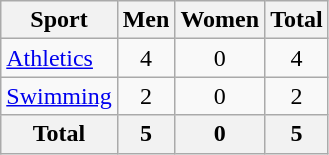<table class="wikitable sortable" style="text-align:center;">
<tr>
<th>Sport</th>
<th>Men</th>
<th>Women</th>
<th>Total</th>
</tr>
<tr>
<td align=left> <a href='#'>Athletics</a></td>
<td>4</td>
<td>0</td>
<td>4</td>
</tr>
<tr>
<td align=left> <a href='#'>Swimming</a></td>
<td>2</td>
<td>0</td>
<td>2</td>
</tr>
<tr>
<th>Total</th>
<th>5</th>
<th>0</th>
<th>5</th>
</tr>
</table>
